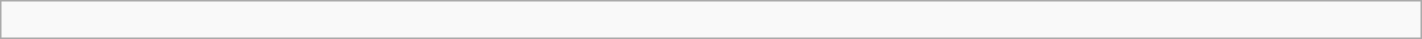<table class="wikitable" width=75%>
<tr>
<td><br></td>
</tr>
</table>
